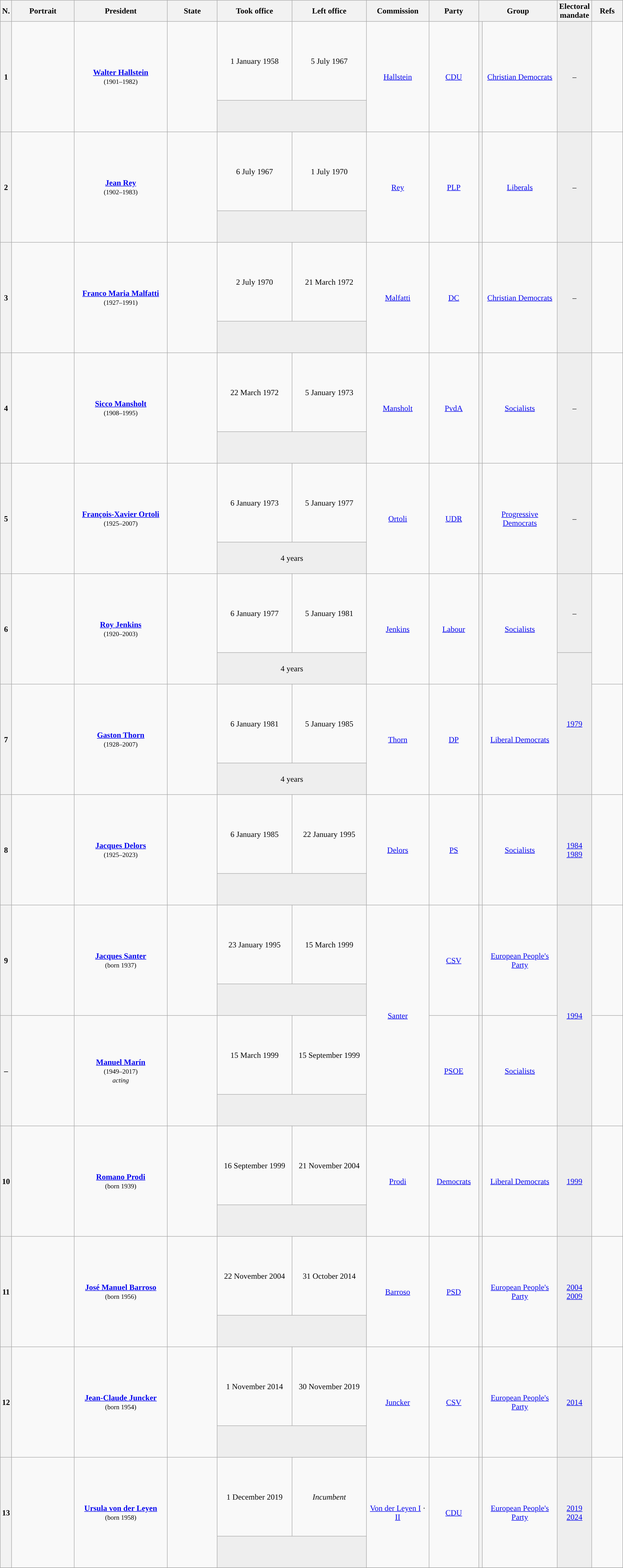<table class="wikitable" style="text-align:center; style="width=100%">
<tr>
<th width=1%>N.</th>
<th width=10%>Portrait</th>
<th width=15%>President<br></th>
<th width=8%>State</th>
<th width=12%>Took office</th>
<th width=12%>Left office</th>
<th width=10%>Commission</th>
<th width=8%>Party</th>
<th widht=15% colspan=2>Group</th>
<th width=5%>Electoral mandate</th>
<th width=5%>Refs</th>
</tr>
<tr style="height:10em;">
<th rowspan=2>1</th>
<td rowspan=2></td>
<td rowspan=2><strong><a href='#'>Walter Hallstein</a></strong><br><small>(1901–1982)</small></td>
<td rowspan=2></td>
<td>1 January 1958</td>
<td>5 July 1967</td>
<td rowspan=2><a href='#'>Hallstein</a></td>
<td rowspan=2><a href='#'>CDU</a></td>
<th rowspan=2 style="background:"></th>
<td rowspan=2><a href='#'>Christian Democrats</a></td>
<td rowspan=2 bgcolor=#EEEEEE>–</td>
<td rowspan=2></td>
</tr>
<tr style="height:4em;">
<td colspan=2 bgcolor=#EEEEEE></td>
</tr>
<tr style="height:10em;">
<th rowspan=2>2</th>
<td rowspan=2></td>
<td rowspan=2><strong><a href='#'>Jean Rey</a></strong><br><small>(1902–1983)</small></td>
<td rowspan=2></td>
<td>6 July 1967</td>
<td>1 July 1970</td>
<td rowspan=2><a href='#'>Rey</a></td>
<td rowspan=2><a href='#'>PLP</a></td>
<th rowspan=2 style="background:"></th>
<td rowspan=2><a href='#'>Liberals</a></td>
<td rowspan=2 bgcolor=#EEEEEE>–</td>
<td rowspan=2></td>
</tr>
<tr style="height:4em;">
<td colspan=2 bgcolor=#EEEEEE></td>
</tr>
<tr style="height:10em;">
<th rowspan=2>3</th>
<td rowspan=2></td>
<td rowspan=2><strong><a href='#'>Franco Maria Malfatti</a></strong><br><small>(1927–1991)</small></td>
<td rowspan=2></td>
<td>2 July 1970</td>
<td>21 March 1972</td>
<td rowspan=2><a href='#'>Malfatti</a></td>
<td rowspan=2><a href='#'>DC</a></td>
<th rowspan=2 style="background:"></th>
<td rowspan=2><a href='#'>Christian Democrats</a></td>
<td rowspan=2 bgcolor=#EEEEEE>–</td>
<td rowspan=2></td>
</tr>
<tr style="height:4em;">
<td colspan=2 bgcolor=#EEEEEE></td>
</tr>
<tr style="height:10em;">
<th rowspan=2>4</th>
<td rowspan=2></td>
<td rowspan=2><strong><a href='#'>Sicco Mansholt</a></strong><br><small>(1908–1995)</small></td>
<td rowspan=2></td>
<td>22 March 1972</td>
<td>5 January 1973</td>
<td rowspan=2><a href='#'>Mansholt</a></td>
<td rowspan=2><a href='#'>PvdA</a></td>
<th rowspan=2 style="background:"></th>
<td rowspan=2><a href='#'>Socialists</a></td>
<td rowspan=2 bgcolor=#EEEEEE>–</td>
<td rowspan=2></td>
</tr>
<tr style="height:4em;">
<td colspan=2 bgcolor=#EEEEEE></td>
</tr>
<tr style="height:10em;">
<th rowspan=2>5</th>
<td rowspan=2></td>
<td rowspan=2><strong><a href='#'>François-Xavier Ortoli</a></strong><br><small>(1925–2007)</small></td>
<td rowspan=2></td>
<td>6 January 1973</td>
<td>5 January 1977</td>
<td rowspan=2><a href='#'>Ortoli</a></td>
<td rowspan=2><a href='#'>UDR</a></td>
<th rowspan=2 style="background:"></th>
<td rowspan=2><a href='#'>Progressive Democrats</a></td>
<td rowspan=2 bgcolor=#EEEEEE>–</td>
<td rowspan=2></td>
</tr>
<tr style="height:4em;">
<td colspan=2 bgcolor=#EEEEEE>4 years</td>
</tr>
<tr style="height:10em;">
<th rowspan=2>6</th>
<td rowspan=2></td>
<td rowspan=2><strong><a href='#'>Roy Jenkins</a></strong><br><small>(1920–2003)</small></td>
<td rowspan=2></td>
<td>6 January 1977</td>
<td>5 January 1981</td>
<td rowspan=2><a href='#'>Jenkins</a></td>
<td rowspan=2><a href='#'>Labour</a></td>
<th rowspan=2 style="background:"></th>
<td rowspan=2><a href='#'>Socialists</a></td>
<td bgcolor=#EEEEEE>–</td>
<td rowspan=2></td>
</tr>
<tr style="height:4em;">
<td colspan=2 bgcolor=#EEEEEE>4 years</td>
<td rowspan=3 bgcolor=#EEEEEE><a href='#'>1979</a></td>
</tr>
<tr style="height:10em;">
<th rowspan=2>7</th>
<td rowspan=2></td>
<td rowspan=2><strong><a href='#'>Gaston Thorn</a></strong><br><small>(1928–2007)</small></td>
<td rowspan=2></td>
<td>6 January 1981</td>
<td>5 January 1985</td>
<td rowspan=2><a href='#'>Thorn</a></td>
<td rowspan=2><a href='#'>DP</a></td>
<th rowspan=2 style="background:"></th>
<td rowspan=2><a href='#'>Liberal Democrats</a></td>
<td rowspan=2></td>
</tr>
<tr style="height:4em;">
<td colspan=2 bgcolor=#EEEEEE>4 years</td>
</tr>
<tr style="height:10em;">
<th rowspan=2>8</th>
<td rowspan=2></td>
<td rowspan=2><strong><a href='#'>Jacques Delors</a></strong><br><small>(1925–2023)</small></td>
<td rowspan=2></td>
<td>6 January 1985</td>
<td>22 January 1995</td>
<td rowspan=2><a href='#'>Delors</a></td>
<td rowspan=2><a href='#'>PS</a></td>
<th rowspan=2 style="background:"></th>
<td rowspan=2><a href='#'>Socialists</a></td>
<td rowspan=2 bgcolor=#EEEEEE><a href='#'>1984</a><br><a href='#'>1989</a></td>
<td rowspan=2></td>
</tr>
<tr style="height:4em;">
<td colspan=2 bgcolor=#EEEEEE></td>
</tr>
<tr style="height:10em;">
<th rowspan=2>9</th>
<td rowspan=2></td>
<td rowspan=2><strong><a href='#'>Jacques Santer</a></strong><br><small>(born 1937)</small></td>
<td rowspan=2></td>
<td>23 January 1995</td>
<td>15 March 1999</td>
<td rowspan=4><a href='#'>Santer</a></td>
<td rowspan=2><a href='#'>CSV</a></td>
<th rowspan=2 style="background:"></th>
<td rowspan=2><a href='#'>European People's Party</a></td>
<td rowspan=4 bgcolor=#EEEEEE><a href='#'>1994</a></td>
<td rowspan=2></td>
</tr>
<tr style="height:4em;">
<td colspan=2 bgcolor=#EEEEEE></td>
</tr>
<tr style="height:10em;">
<th rowspan=2>–</th>
<td rowspan=2></td>
<td rowspan=2><strong><a href='#'>Manuel Marín</a></strong> <br><small>(1949–2017)<br><em>acting</em></small></td>
<td rowspan=2></td>
<td>15 March 1999</td>
<td>15 September 1999</td>
<td rowspan=2><a href='#'>PSOE</a></td>
<th rowspan=2 style="background:"></th>
<td rowspan=2><a href='#'>Socialists</a></td>
<td rowspan=2></td>
</tr>
<tr style="height:4em;">
<td colspan=2 bgcolor=#EEEEEE></td>
</tr>
<tr style="height:10em;">
<th rowspan=2>10</th>
<td rowspan=2></td>
<td rowspan=2><strong><a href='#'>Romano Prodi</a></strong><br><small>(born 1939)</small></td>
<td rowspan=2></td>
<td>16 September 1999</td>
<td>21 November 2004</td>
<td rowspan=2><a href='#'>Prodi</a></td>
<td rowspan=2><a href='#'>Democrats</a></td>
<th rowspan=2 style="background:"></th>
<td rowspan=2><a href='#'>Liberal Democrats</a></td>
<td rowspan=2 bgcolor=#EEEEEE><a href='#'>1999</a></td>
<td rowspan=2></td>
</tr>
<tr style="height:4em;">
<td colspan=2 bgcolor=#EEEEEE></td>
</tr>
<tr style="height:10em;">
<th rowspan=2>11</th>
<td rowspan=2></td>
<td rowspan=2><strong><a href='#'>José Manuel Barroso</a></strong><br><small>(born 1956)</small></td>
<td rowspan=2></td>
<td>22 November 2004</td>
<td>31 October 2014</td>
<td rowspan=2><a href='#'>Barroso</a></td>
<td rowspan=2><a href='#'>PSD</a></td>
<th rowspan=2 style="background:"></th>
<td rowspan=2><a href='#'>European People's Party</a></td>
<td rowspan=2 bgcolor=#EEEEEE><a href='#'>2004</a><br><a href='#'>2009</a></td>
<td rowspan=2></td>
</tr>
<tr style="height:4em;">
<td colspan=2 bgcolor=#EEEEEE></td>
</tr>
<tr style="height:10em;">
<th rowspan=2>12</th>
<td rowspan=2></td>
<td rowspan=2><strong><a href='#'>Jean-Claude Juncker</a></strong><br><small>(born 1954)</small></td>
<td rowspan=2></td>
<td>1 November 2014</td>
<td>30 November 2019</td>
<td rowspan=2><a href='#'>Juncker</a></td>
<td rowspan=2><a href='#'>CSV</a></td>
<th rowspan=2 style="background:"></th>
<td rowspan=2><a href='#'>European People's Party</a></td>
<td rowspan=2 bgcolor=#EEEEEE><a href='#'>2014</a></td>
<td rowspan=2></td>
</tr>
<tr style="height:4em;">
<td colspan=2 bgcolor=#EEEEEE></td>
</tr>
<tr style="height:10em;">
<th rowspan=2>13</th>
<td rowspan=2></td>
<td rowspan=2><strong><a href='#'>Ursula von der Leyen</a></strong><br><small>(born 1958)</small></td>
<td rowspan=2></td>
<td>1 December 2019</td>
<td><em>Incumbent</em></td>
<td rowspan=2><a href='#'>Von der Leyen I</a> · <a href='#'>II</a></td>
<td rowspan=2><a href='#'>CDU</a></td>
<th rowspan=2 style="background:"></th>
<td rowspan=2><a href='#'>European People's Party</a></td>
<td rowspan=2 bgcolor=#EEEEEE><a href='#'>2019</a><br><a href='#'>2024</a></td>
<td rowspan=2></td>
</tr>
<tr style="height:4em;">
<td colspan=2 bgcolor=#EEEEEE></td>
</tr>
<tr>
</tr>
</table>
